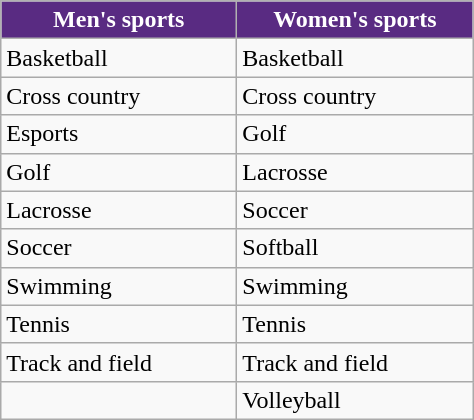<table class="wikitable"; style= "text-align: ">
<tr>
<th width= 150px style="background:#592B82; color:white; border:1px solid #B1B1B1">Men's sports</th>
<th width= 150px style="background:#592B82; color:white; border:1px solid #B1B1B1">Women's sports</th>
</tr>
<tr>
<td>Basketball</td>
<td>Basketball</td>
</tr>
<tr>
<td>Cross country</td>
<td>Cross country</td>
</tr>
<tr>
<td>Esports</td>
<td>Golf</td>
</tr>
<tr>
<td>Golf</td>
<td>Lacrosse</td>
</tr>
<tr>
<td>Lacrosse</td>
<td>Soccer</td>
</tr>
<tr>
<td>Soccer</td>
<td>Softball</td>
</tr>
<tr>
<td>Swimming</td>
<td>Swimming</td>
</tr>
<tr>
<td>Tennis</td>
<td>Tennis</td>
</tr>
<tr>
<td>Track and field</td>
<td>Track and field</td>
</tr>
<tr>
<td></td>
<td>Volleyball</td>
</tr>
</table>
